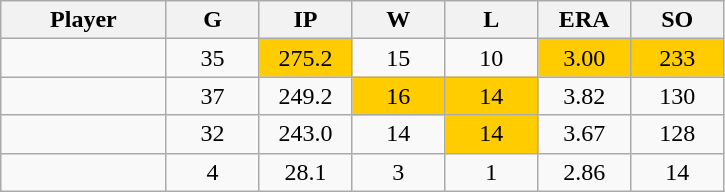<table class="wikitable sortable">
<tr>
<th bgcolor="#DDDDFF" width="16%">Player</th>
<th bgcolor="#DDDDFF" width="9%">G</th>
<th bgcolor="#DDDDFF" width="9%">IP</th>
<th bgcolor="#DDDDFF" width="9%">W</th>
<th bgcolor="#DDDDFF" width="9%">L</th>
<th bgcolor="#DDDDFF" width="9%">ERA</th>
<th bgcolor="#DDDDFF" width="9%">SO</th>
</tr>
<tr align="center">
<td></td>
<td>35</td>
<td bgcolor="#FFCC00">275.2</td>
<td>15</td>
<td>10</td>
<td bgcolor="#FFCC00">3.00</td>
<td bgcolor="#FFCC00">233</td>
</tr>
<tr align="center">
<td></td>
<td>37</td>
<td>249.2</td>
<td bgcolor="#FFCC00">16</td>
<td bgcolor="#FFCC00">14</td>
<td>3.82</td>
<td>130</td>
</tr>
<tr align="center">
<td></td>
<td>32</td>
<td>243.0</td>
<td>14</td>
<td bgcolor="#FFCC00">14</td>
<td>3.67</td>
<td>128</td>
</tr>
<tr align="center">
<td></td>
<td>4</td>
<td>28.1</td>
<td>3</td>
<td>1</td>
<td>2.86</td>
<td>14</td>
</tr>
</table>
